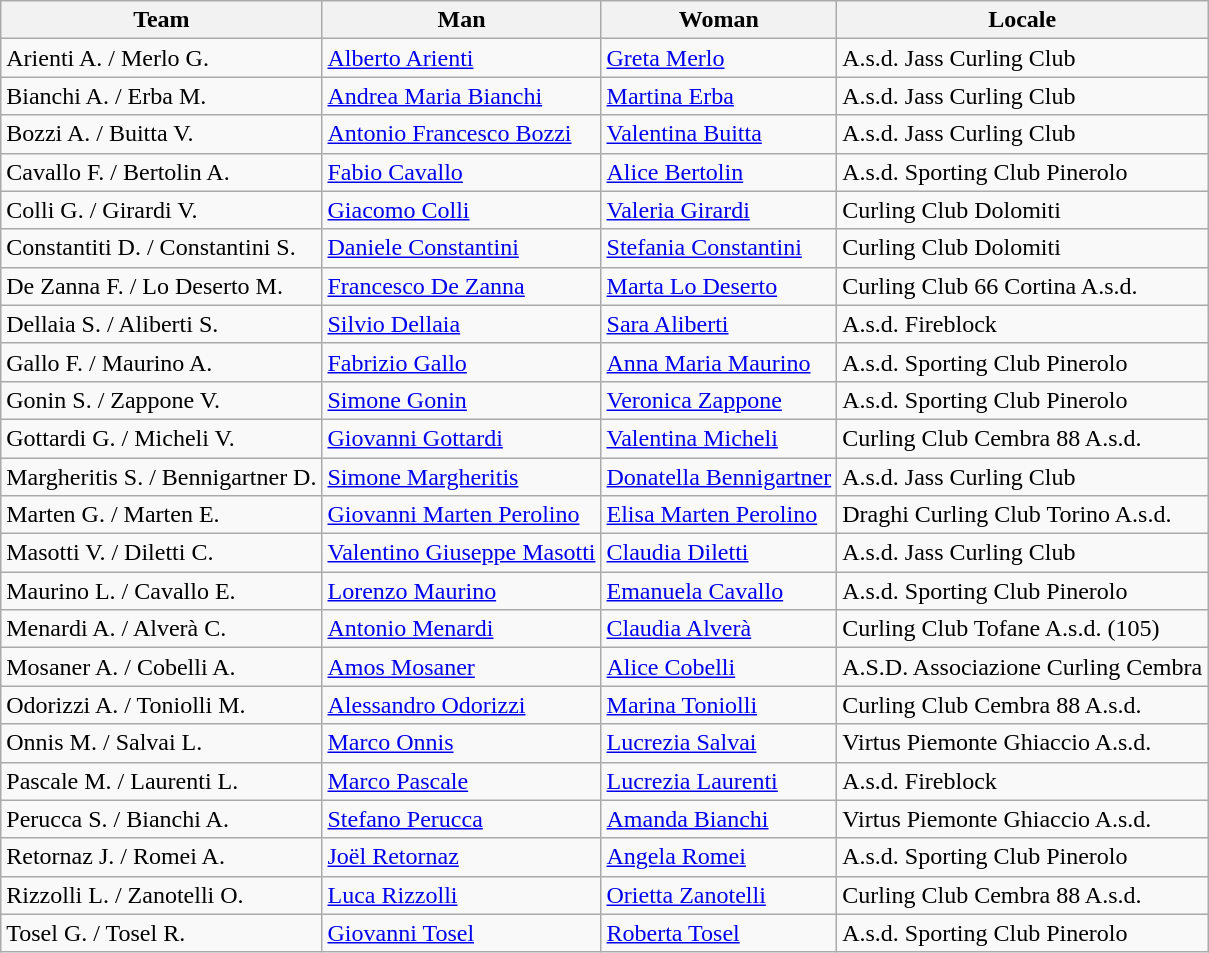<table class="wikitable">
<tr>
<th>Team</th>
<th>Man</th>
<th>Woman</th>
<th>Locale</th>
</tr>
<tr>
<td>Arienti A. / Merlo G.</td>
<td><a href='#'>Alberto Arienti</a></td>
<td><a href='#'>Greta Merlo</a></td>
<td>A.s.d. Jass Curling Club</td>
</tr>
<tr>
<td>Bianchi A. / Erba M.</td>
<td><a href='#'>Andrea Maria Bianchi</a></td>
<td><a href='#'>Martina Erba</a></td>
<td>A.s.d. Jass Curling Club</td>
</tr>
<tr>
<td>Bozzi A. / Buitta V.</td>
<td><a href='#'>Antonio Francesco Bozzi</a></td>
<td><a href='#'>Valentina Buitta</a></td>
<td>A.s.d. Jass Curling Club</td>
</tr>
<tr>
<td>Cavallo F. / Bertolin A.</td>
<td><a href='#'>Fabio Cavallo</a></td>
<td><a href='#'>Alice Bertolin</a></td>
<td>A.s.d. Sporting Club Pinerolo</td>
</tr>
<tr>
<td>Colli G. / Girardi V.</td>
<td><a href='#'>Giacomo Colli</a></td>
<td><a href='#'>Valeria Girardi</a></td>
<td>Curling Club Dolomiti</td>
</tr>
<tr>
<td>Constantiti D. / Constantini S.</td>
<td><a href='#'>Daniele Constantini</a></td>
<td><a href='#'>Stefania Constantini</a></td>
<td>Curling Club Dolomiti</td>
</tr>
<tr>
<td>De Zanna F. / Lo Deserto M.</td>
<td><a href='#'>Francesco De Zanna</a></td>
<td><a href='#'>Marta Lo Deserto</a></td>
<td>Curling Club 66 Cortina A.s.d.</td>
</tr>
<tr>
<td>Dellaia S. / Aliberti S.</td>
<td><a href='#'>Silvio Dellaia</a></td>
<td><a href='#'>Sara Aliberti</a></td>
<td>A.s.d. Fireblock</td>
</tr>
<tr>
<td>Gallo F. / Maurino A.</td>
<td><a href='#'>Fabrizio Gallo</a></td>
<td><a href='#'>Anna Maria Maurino</a></td>
<td>A.s.d. Sporting Club Pinerolo</td>
</tr>
<tr>
<td>Gonin S. / Zappone V.</td>
<td><a href='#'>Simone Gonin</a></td>
<td><a href='#'>Veronica Zappone</a></td>
<td>A.s.d. Sporting Club Pinerolo</td>
</tr>
<tr>
<td>Gottardi G. / Micheli V.</td>
<td><a href='#'>Giovanni Gottardi</a></td>
<td><a href='#'>Valentina Micheli</a></td>
<td>Curling Club Cembra 88 A.s.d.</td>
</tr>
<tr>
<td>Margheritis S. / Bennigartner D.</td>
<td><a href='#'>Simone Margheritis</a></td>
<td><a href='#'>Donatella Bennigartner</a></td>
<td>A.s.d. Jass Curling Club</td>
</tr>
<tr>
<td>Marten G. / Marten E.</td>
<td><a href='#'>Giovanni Marten Perolino</a></td>
<td><a href='#'>Elisa Marten Perolino</a></td>
<td>Draghi Curling Club Torino A.s.d.</td>
</tr>
<tr>
<td>Masotti V. / Diletti C.</td>
<td><a href='#'>Valentino Giuseppe Masotti</a></td>
<td><a href='#'>Claudia Diletti</a></td>
<td>A.s.d. Jass Curling Club</td>
</tr>
<tr>
<td>Maurino L. / Cavallo E.</td>
<td><a href='#'>Lorenzo Maurino</a></td>
<td><a href='#'>Emanuela Cavallo</a></td>
<td>A.s.d. Sporting Club Pinerolo</td>
</tr>
<tr>
<td>Menardi A. / Alverà C.</td>
<td><a href='#'>Antonio Menardi</a></td>
<td><a href='#'>Claudia Alverà</a></td>
<td>Curling Club Tofane A.s.d. (105)</td>
</tr>
<tr>
<td>Mosaner A. / Cobelli A.</td>
<td><a href='#'>Amos Mosaner</a></td>
<td><a href='#'>Alice Cobelli</a></td>
<td>A.S.D. Associazione Curling Cembra</td>
</tr>
<tr>
<td>Odorizzi A. / Toniolli M.</td>
<td><a href='#'>Alessandro Odorizzi</a></td>
<td><a href='#'>Marina Toniolli</a></td>
<td>Curling Club Cembra 88 A.s.d.</td>
</tr>
<tr>
<td>Onnis M. / Salvai L.</td>
<td><a href='#'>Marco Onnis</a></td>
<td><a href='#'>Lucrezia Salvai</a></td>
<td>Virtus Piemonte Ghiaccio A.s.d.</td>
</tr>
<tr>
<td>Pascale M. / Laurenti L.</td>
<td><a href='#'>Marco Pascale</a></td>
<td><a href='#'>Lucrezia Laurenti</a></td>
<td>A.s.d. Fireblock</td>
</tr>
<tr>
<td>Perucca S. / Bianchi A.</td>
<td><a href='#'>Stefano Perucca</a></td>
<td><a href='#'>Amanda Bianchi</a></td>
<td>Virtus Piemonte Ghiaccio A.s.d.</td>
</tr>
<tr>
<td>Retornaz J. / Romei A.</td>
<td><a href='#'>Joël Retornaz</a></td>
<td><a href='#'>Angela Romei</a></td>
<td>A.s.d. Sporting Club Pinerolo</td>
</tr>
<tr>
<td>Rizzolli L. / Zanotelli O.</td>
<td><a href='#'>Luca Rizzolli</a></td>
<td><a href='#'>Orietta Zanotelli</a></td>
<td>Curling Club Cembra 88 A.s.d.</td>
</tr>
<tr>
<td>Tosel G. / Tosel R.</td>
<td><a href='#'>Giovanni Tosel</a></td>
<td><a href='#'>Roberta Tosel</a></td>
<td>A.s.d. Sporting Club Pinerolo</td>
</tr>
</table>
